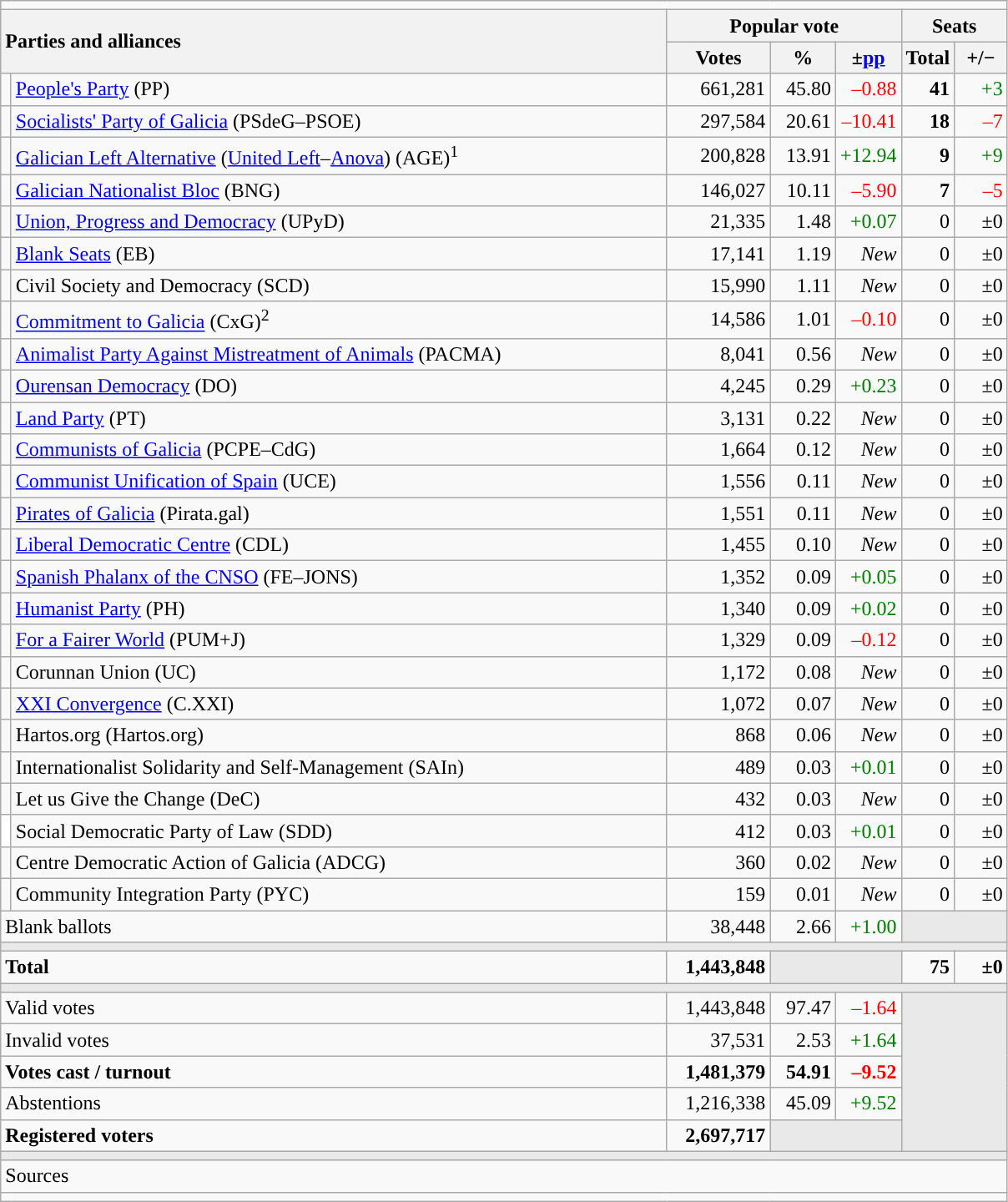<table class="wikitable" style="text-align:right;">
<tr>
<td colspan="7"></td>
</tr>
<tr>
<th style="text-align:left;" rowspan="2" colspan="2" width="525">Parties and alliances</th>
<th colspan="3">Popular vote</th>
<th colspan="2">Seats</th>
</tr>
<tr>
<th width="75">Votes</th>
<th width="45">%</th>
<th width="45">±<a href='#'>pp</a></th>
<th width="35">Total</th>
<th width="35">+/−</th>
</tr>
<tr>
<td width="1" style="color:inherit;background:"></td>
<td align="left"><a href='#'>People's Party</a> (PP)</td>
<td>661,281</td>
<td>45.80</td>
<td style="color:red;">–0.88</td>
<td><strong>41</strong></td>
<td style="color:green;">+3</td>
</tr>
<tr>
<td style="color:inherit;background:"></td>
<td align="left"><a href='#'>Socialists' Party of Galicia</a> (PSdeG–PSOE)</td>
<td>297,584</td>
<td>20.61</td>
<td style="color:red;">–10.41</td>
<td><strong>18</strong></td>
<td style="color:red;">–7</td>
</tr>
<tr>
<td style="color:inherit;background:"></td>
<td align="left"><a href='#'>Galician Left Alternative</a> (<a href='#'>United Left</a>–<a href='#'>Anova</a>) (AGE)<sup>1</sup></td>
<td>200,828</td>
<td>13.91</td>
<td style="color:green;">+12.94</td>
<td><strong>9</strong></td>
<td style="color:green;">+9</td>
</tr>
<tr>
<td style="color:inherit;background:"></td>
<td align="left"><a href='#'>Galician Nationalist Bloc</a> (BNG)</td>
<td>146,027</td>
<td>10.11</td>
<td style="color:red;">–5.90</td>
<td><strong>7</strong></td>
<td style="color:red;">–5</td>
</tr>
<tr>
<td style="color:inherit;background:"></td>
<td align="left"><a href='#'>Union, Progress and Democracy</a> (UPyD)</td>
<td>21,335</td>
<td>1.48</td>
<td style="color:green;">+0.07</td>
<td>0</td>
<td>±0</td>
</tr>
<tr>
<td style="color:inherit;background:"></td>
<td align="left"><a href='#'>Blank Seats</a> (EB)</td>
<td>17,141</td>
<td>1.19</td>
<td><em>New</em></td>
<td>0</td>
<td>±0</td>
</tr>
<tr>
<td style="color:inherit;background:"></td>
<td align="left">Civil Society and Democracy (SCD)</td>
<td>15,990</td>
<td>1.11</td>
<td><em>New</em></td>
<td>0</td>
<td>±0</td>
</tr>
<tr>
<td style="color:inherit;background:"></td>
<td align="left"><a href='#'>Commitment to Galicia</a> (CxG)<sup>2</sup></td>
<td>14,586</td>
<td>1.01</td>
<td style="color:red;">–0.10</td>
<td>0</td>
<td>±0</td>
</tr>
<tr>
<td style="color:inherit;background:"></td>
<td align="left"><a href='#'>Animalist Party Against Mistreatment of Animals</a> (PACMA)</td>
<td>8,041</td>
<td>0.56</td>
<td><em>New</em></td>
<td>0</td>
<td>±0</td>
</tr>
<tr>
<td style="color:inherit;background:"></td>
<td align="left"><a href='#'>Ourensan Democracy</a> (DO)</td>
<td>4,245</td>
<td>0.29</td>
<td style="color:green;">+0.23</td>
<td>0</td>
<td>±0</td>
</tr>
<tr>
<td style="color:inherit;background:"></td>
<td align="left"><a href='#'>Land Party</a> (PT)</td>
<td>3,131</td>
<td>0.22</td>
<td><em>New</em></td>
<td>0</td>
<td>±0</td>
</tr>
<tr>
<td style="color:inherit;background:"></td>
<td align="left"><a href='#'>Communists of Galicia</a> (PCPE–CdG)</td>
<td>1,664</td>
<td>0.12</td>
<td><em>New</em></td>
<td>0</td>
<td>±0</td>
</tr>
<tr>
<td style="color:inherit;background:"></td>
<td align="left"><a href='#'>Communist Unification of Spain</a> (UCE)</td>
<td>1,556</td>
<td>0.11</td>
<td><em>New</em></td>
<td>0</td>
<td>±0</td>
</tr>
<tr>
<td style="color:inherit;background:"></td>
<td align="left"><a href='#'>Pirates of Galicia</a> (Pirata.gal)</td>
<td>1,551</td>
<td>0.11</td>
<td><em>New</em></td>
<td>0</td>
<td>±0</td>
</tr>
<tr>
<td style="color:inherit;background:"></td>
<td align="left"><a href='#'>Liberal Democratic Centre</a> (CDL)</td>
<td>1,455</td>
<td>0.10</td>
<td><em>New</em></td>
<td>0</td>
<td>±0</td>
</tr>
<tr>
<td style="color:inherit;background:"></td>
<td align="left"><a href='#'>Spanish Phalanx of the CNSO</a> (FE–JONS)</td>
<td>1,352</td>
<td>0.09</td>
<td style="color:green;">+0.05</td>
<td>0</td>
<td>±0</td>
</tr>
<tr>
<td style="color:inherit;background:"></td>
<td align="left"><a href='#'>Humanist Party</a> (PH)</td>
<td>1,340</td>
<td>0.09</td>
<td style="color:green;">+0.02</td>
<td>0</td>
<td>±0</td>
</tr>
<tr>
<td style="color:inherit;background:"></td>
<td align="left"><a href='#'>For a Fairer World</a> (PUM+J)</td>
<td>1,329</td>
<td>0.09</td>
<td style="color:red;">–0.12</td>
<td>0</td>
<td>±0</td>
</tr>
<tr>
<td style="color:inherit;background:"></td>
<td align="left">Corunnan Union (UC)</td>
<td>1,172</td>
<td>0.08</td>
<td><em>New</em></td>
<td>0</td>
<td>±0</td>
</tr>
<tr>
<td style="color:inherit;background:"></td>
<td align="left"><a href='#'>XXI Convergence</a> (C.XXI)</td>
<td>1,072</td>
<td>0.07</td>
<td><em>New</em></td>
<td>0</td>
<td>±0</td>
</tr>
<tr>
<td style="color:inherit;background:"></td>
<td align="left">Hartos.org (Hartos.org)</td>
<td>868</td>
<td>0.06</td>
<td><em>New</em></td>
<td>0</td>
<td>±0</td>
</tr>
<tr>
<td style="color:inherit;background:"></td>
<td align="left">Internationalist Solidarity and Self-Management (SAIn)</td>
<td>489</td>
<td>0.03</td>
<td style="color:green;">+0.01</td>
<td>0</td>
<td>±0</td>
</tr>
<tr>
<td style="color:inherit;background:"></td>
<td align="left">Let us Give the Change (DeC)</td>
<td>432</td>
<td>0.03</td>
<td><em>New</em></td>
<td>0</td>
<td>±0</td>
</tr>
<tr>
<td bgcolor="white"></td>
<td align="left">Social Democratic Party of Law (SDD)</td>
<td>412</td>
<td>0.03</td>
<td style="color:green;">+0.01</td>
<td>0</td>
<td>±0</td>
</tr>
<tr>
<td style="color:inherit;background:"></td>
<td align="left">Centre Democratic Action of Galicia (ADCG)</td>
<td>360</td>
<td>0.02</td>
<td><em>New</em></td>
<td>0</td>
<td>±0</td>
</tr>
<tr>
<td style="color:inherit;background:"></td>
<td align="left">Community Integration Party (PYC)</td>
<td>159</td>
<td>0.01</td>
<td><em>New</em></td>
<td>0</td>
<td>±0</td>
</tr>
<tr>
<td align="left" colspan="2">Blank ballots</td>
<td>38,448</td>
<td>2.66</td>
<td style="color:green;">+1.00</td>
<td bgcolor="#E9E9E9" colspan="2"></td>
</tr>
<tr>
<td colspan="7" bgcolor="#E9E9E9"></td>
</tr>
<tr style="font-weight:bold;">
<td align="left" colspan="2">Total</td>
<td>1,443,848</td>
<td bgcolor="#E9E9E9" colspan="2"></td>
<td>75</td>
<td>±0</td>
</tr>
<tr>
<td colspan="7" bgcolor="#E9E9E9"></td>
</tr>
<tr>
<td align="left" colspan="2">Valid votes</td>
<td>1,443,848</td>
<td>97.47</td>
<td style="color:red;">–1.64</td>
<td bgcolor="#E9E9E9" colspan="2" rowspan="5"></td>
</tr>
<tr>
<td align="left" colspan="2">Invalid votes</td>
<td>37,531</td>
<td>2.53</td>
<td style="color:green;">+1.64</td>
</tr>
<tr style="font-weight:bold;">
<td align="left" colspan="2">Votes cast / turnout</td>
<td>1,481,379</td>
<td>54.91</td>
<td style="color:red;">–9.52</td>
</tr>
<tr>
<td align="left" colspan="2">Abstentions</td>
<td>1,216,338</td>
<td>45.09</td>
<td style="color:green;">+9.52</td>
</tr>
<tr style="font-weight:bold;">
<td align="left" colspan="2">Registered voters</td>
<td>2,697,717</td>
<td bgcolor="#E9E9E9" colspan="2"></td>
</tr>
<tr>
<td colspan="7" bgcolor="#E9E9E9"></td>
</tr>
<tr>
<td align="left" colspan="7">Sources</td>
</tr>
<tr>
<td colspan="7" style="text-align:left; max-width:790px;"></td>
</tr>
</table>
